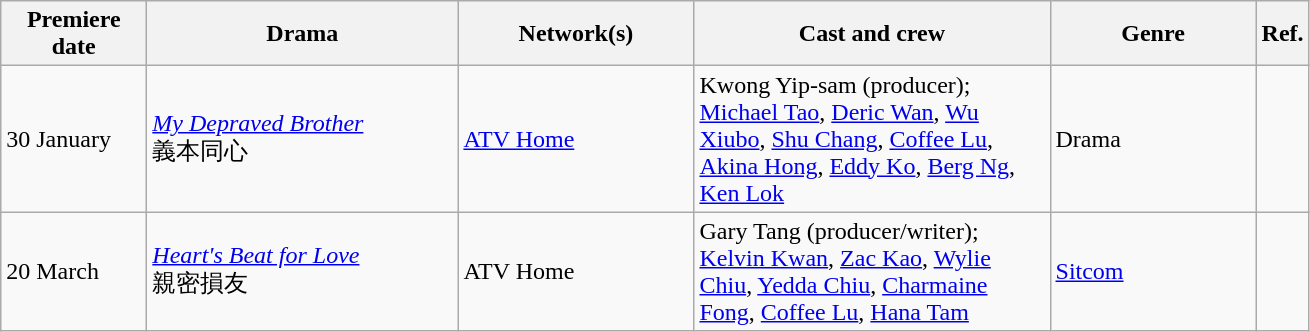<table class="wikitable">
<tr>
<th width=90>Premiere date</th>
<th width=200>Drama</th>
<th width=150>Network(s)</th>
<th width=230>Cast and crew</th>
<th width=130>Genre</th>
<th width=10>Ref.</th>
</tr>
<tr>
<td>30 January</td>
<td><em><a href='#'>My Depraved Brother</a></em><br>義本同心</td>
<td><a href='#'>ATV Home</a></td>
<td>Kwong Yip-sam (producer); <a href='#'>Michael Tao</a>, <a href='#'>Deric Wan</a>, <a href='#'>Wu Xiubo</a>, <a href='#'>Shu Chang</a>, <a href='#'>Coffee Lu</a>, <a href='#'>Akina Hong</a>, <a href='#'>Eddy Ko</a>, <a href='#'>Berg Ng</a>, <a href='#'>Ken Lok</a></td>
<td>Drama</td>
<td></td>
</tr>
<tr>
<td>20 March</td>
<td><em><a href='#'>Heart's Beat for Love</a></em><br>親密損友</td>
<td>ATV Home</td>
<td>Gary Tang (producer/writer); <a href='#'>Kelvin Kwan</a>, <a href='#'>Zac Kao</a>, <a href='#'>Wylie Chiu</a>, <a href='#'>Yedda Chiu</a>, <a href='#'>Charmaine Fong</a>, <a href='#'>Coffee Lu</a>, <a href='#'>Hana Tam</a></td>
<td><a href='#'>Sitcom</a></td>
<td></td>
</tr>
</table>
